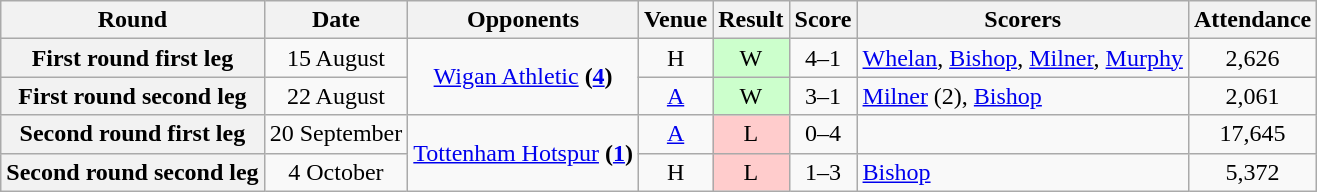<table class="wikitable" style="text-align:center">
<tr>
<th>Round</th>
<th>Date</th>
<th>Opponents</th>
<th>Venue</th>
<th>Result</th>
<th>Score</th>
<th>Scorers</th>
<th>Attendance</th>
</tr>
<tr>
<th>First round first leg</th>
<td>15 August</td>
<td rowspan=2><a href='#'>Wigan Athletic</a> <strong>(<a href='#'>4</a>)</strong></td>
<td>H</td>
<td style="background-color:#CCFFCC">W</td>
<td>4–1</td>
<td align="left"><a href='#'>Whelan</a>, <a href='#'>Bishop</a>, <a href='#'>Milner</a>, <a href='#'>Murphy</a></td>
<td>2,626</td>
</tr>
<tr>
<th>First round second leg</th>
<td>22 August</td>
<td><a href='#'>A</a></td>
<td style="background-color:#CCFFCC">W</td>
<td>3–1</td>
<td align="left"><a href='#'>Milner</a> (2), <a href='#'>Bishop</a></td>
<td>2,061</td>
</tr>
<tr>
<th>Second round first leg</th>
<td>20 September</td>
<td rowspan=2><a href='#'>Tottenham Hotspur</a> <strong>(<a href='#'>1</a>)</strong></td>
<td><a href='#'>A</a></td>
<td style="background-color:#FFCCCC">L</td>
<td>0–4</td>
<td align="left"></td>
<td>17,645</td>
</tr>
<tr>
<th>Second round second leg</th>
<td>4 October</td>
<td>H</td>
<td style="background-color:#FFCCCC">L</td>
<td>1–3</td>
<td align="left"><a href='#'>Bishop</a></td>
<td>5,372</td>
</tr>
</table>
